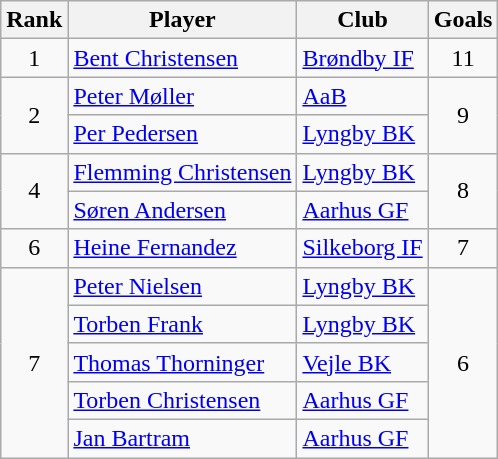<table class="wikitable" style="text-align: center;">
<tr>
<th>Rank</th>
<th>Player</th>
<th>Club</th>
<th>Goals</th>
</tr>
<tr>
<td>1</td>
<td align="left"> <a href='#'>Bent Christensen</a></td>
<td align="left"><a href='#'>Brøndby IF</a></td>
<td>11</td>
</tr>
<tr>
<td rowspan="2">2</td>
<td align="left"> <a href='#'>Peter Møller</a></td>
<td align="left"><a href='#'>AaB</a></td>
<td rowspan="2">9</td>
</tr>
<tr>
<td align="left"> <a href='#'>Per Pedersen</a></td>
<td align="left"><a href='#'>Lyngby BK</a></td>
</tr>
<tr>
<td rowspan="2">4</td>
<td align="left"> <a href='#'>Flemming Christensen</a></td>
<td align="left"><a href='#'>Lyngby BK</a></td>
<td rowspan="2">8</td>
</tr>
<tr>
<td align="left"> <a href='#'>Søren Andersen</a></td>
<td align="left"><a href='#'>Aarhus GF</a></td>
</tr>
<tr>
<td>6</td>
<td align="left"> <a href='#'>Heine Fernandez</a></td>
<td align="left"><a href='#'>Silkeborg IF</a></td>
<td>7</td>
</tr>
<tr>
<td rowspan="5">7</td>
<td align="left"> <a href='#'>Peter Nielsen</a></td>
<td align="left"><a href='#'>Lyngby BK</a></td>
<td rowspan="5">6</td>
</tr>
<tr>
<td align="left"> <a href='#'>Torben Frank</a></td>
<td align="left"><a href='#'>Lyngby BK</a></td>
</tr>
<tr>
<td align="left"> <a href='#'>Thomas Thorninger</a></td>
<td align="left"><a href='#'>Vejle BK</a></td>
</tr>
<tr>
<td align="left"> <a href='#'>Torben Christensen</a></td>
<td align="left"><a href='#'>Aarhus GF</a></td>
</tr>
<tr>
<td align="left"> <a href='#'>Jan Bartram</a></td>
<td align="left"><a href='#'>Aarhus GF</a></td>
</tr>
</table>
